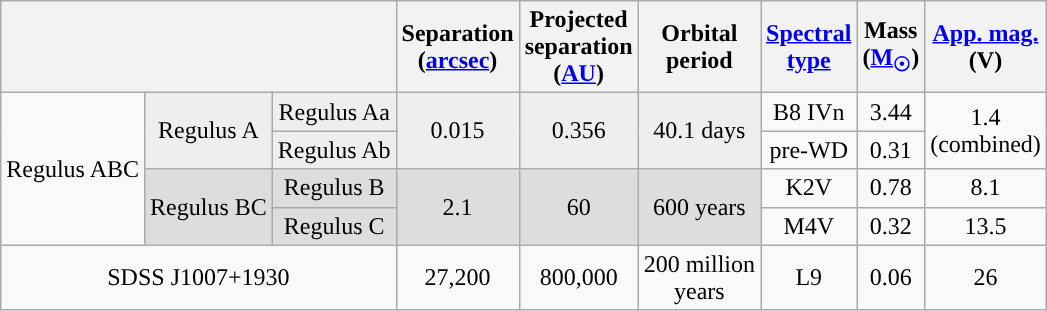<table class="wikitable" align=center>
<tr>
<th colspan=3></th>
<th>Separation<br>(<a href='#'>arcsec</a>)</th>
<th>Projected<br>separation<br>(<a href='#'>AU</a>)</th>
<th>Orbital<br>period</th>
<th><a href='#'>Spectral<br>type</a></th>
<th>Mass<br>(<a href='#'>M<sub>☉</sub></a>)</th>
<th><a href='#'>App. mag.</a><br>(V)</th>
</tr>
<tr>
<td align=center rowspan=4>Regulus ABC</td>
<td align=center rowspan=2 style="background-color: #EEEEEE">Regulus A</td>
<td align=center style="background-color: #EEEEEE">Regulus Aa</td>
<td align=center rowspan=2 style="background-color: #EEEEEE">0.015</td>
<td align=center rowspan=2 style="background-color: #EEEEEE">0.356</td>
<td align=center rowspan=2 style="background-color: #EEEEEE">40.1 days</td>
<td align=center style="background: ">B8 IVn</td>
<td align=center>3.44</td>
<td align=center rowspan=2>1.4<br>(combined)</td>
</tr>
<tr>
<td align=center style="background-color: #EEEEEE">Regulus Ab</td>
<td align=center style="background: ">pre-WD</td>
<td align=center>0.31</td>
</tr>
<tr>
<td align=center rowspan=2 style="background-color: #DDDDDD">Regulus BC</td>
<td align=center style="background-color: #DDDDDD">Regulus B</td>
<td align=center rowspan=2 style="background-color: #DDDDDD">2.1</td>
<td align=center rowspan=2 style="background-color: #DDDDDD">60</td>
<td align=center rowspan=2 style="background-color: #DDDDDD">600 years</td>
<td align=center style="background: ">K2V</td>
<td align=center>0.78</td>
<td align=center>8.1</td>
</tr>
<tr>
<td align=center style="background-color: #DDDDDD">Regulus C</td>
<td align=center style="background: ">M4V</td>
<td align=center>0.32</td>
<td align=center>13.5</td>
</tr>
<tr>
<td align=center colspan=3>SDSS J1007+1930</td>
<td align=center>27,200</td>
<td align=center>800,000</td>
<td align=center>200 million<br>years</td>
<td align=center style="background: ">L9</td>
<td align=center>0.06</td>
<td align=center>26</td>
</tr>
</table>
